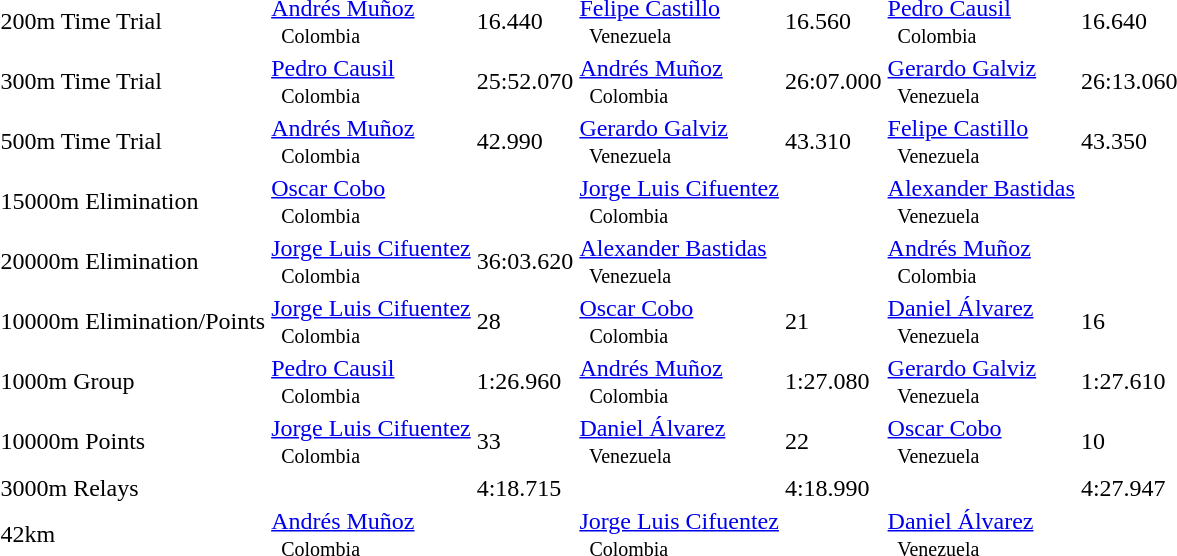<table>
<tr>
<td>200m Time Trial</td>
<td><a href='#'>Andrés Muñoz</a> <small><br>    Colombia </small></td>
<td>16.440</td>
<td><a href='#'>Felipe Castillo</a> <small><br>    Venezuela </small></td>
<td>16.560</td>
<td><a href='#'>Pedro Causil</a> <small><br>    Colombia </small></td>
<td>16.640</td>
</tr>
<tr>
<td>300m Time Trial</td>
<td><a href='#'>Pedro Causil</a> <small><br>    Colombia </small></td>
<td>25:52.070</td>
<td><a href='#'>Andrés Muñoz</a> <small><br>    Colombia </small></td>
<td>26:07.000</td>
<td><a href='#'>Gerardo Galviz</a> <small><br>    Venezuela </small></td>
<td>26:13.060</td>
</tr>
<tr>
<td>500m Time Trial</td>
<td><a href='#'>Andrés Muñoz</a> <small><br>    Colombia </small></td>
<td>42.990</td>
<td><a href='#'>Gerardo Galviz</a> <small><br>    Venezuela </small></td>
<td>43.310</td>
<td><a href='#'>Felipe Castillo</a> <small><br>    Venezuela </small></td>
<td>43.350</td>
</tr>
<tr>
<td>15000m Elimination</td>
<td><a href='#'>Oscar Cobo</a> <small><br>    Colombia </small></td>
<td></td>
<td><a href='#'>Jorge Luis Cifuentez</a> <small><br>    Colombia </small></td>
<td></td>
<td><a href='#'>Alexander Bastidas</a> <small><br>    Venezuela </small></td>
<td></td>
</tr>
<tr>
<td>20000m Elimination</td>
<td><a href='#'>Jorge Luis Cifuentez</a> <small><br>    Colombia </small></td>
<td>36:03.620</td>
<td><a href='#'>Alexander Bastidas</a> <small><br>    Venezuela </small></td>
<td></td>
<td><a href='#'>Andrés Muñoz</a> <small><br>    Colombia </small></td>
<td></td>
</tr>
<tr>
<td>10000m Elimination/Points</td>
<td><a href='#'>Jorge Luis Cifuentez</a> <small><br>    Colombia </small></td>
<td>28</td>
<td><a href='#'>Oscar Cobo</a> <small><br>    Colombia </small></td>
<td>21</td>
<td><a href='#'>Daniel Álvarez</a> <small><br>    Venezuela </small></td>
<td>16</td>
</tr>
<tr>
<td>1000m Group</td>
<td><a href='#'>Pedro Causil</a> <small><br>    Colombia </small></td>
<td>1:26.960</td>
<td><a href='#'>Andrés Muñoz</a> <small><br>    Colombia </small></td>
<td>1:27.080</td>
<td><a href='#'>Gerardo Galviz</a> <small><br>    Venezuela </small></td>
<td>1:27.610</td>
</tr>
<tr>
<td>10000m Points</td>
<td><a href='#'>Jorge Luis Cifuentez</a> <small><br>    Colombia </small></td>
<td>33</td>
<td><a href='#'>Daniel Álvarez</a> <small><br>    Venezuela </small></td>
<td>22</td>
<td><a href='#'>Oscar Cobo</a> <small><br>    Venezuela </small></td>
<td>10</td>
</tr>
<tr>
<td>3000m Relays</td>
<td></td>
<td>4:18.715</td>
<td></td>
<td>4:18.990</td>
<td></td>
<td>4:27.947</td>
</tr>
<tr>
<td>42km</td>
<td><a href='#'>Andrés Muñoz</a> <small><br>    Colombia </small></td>
<td></td>
<td><a href='#'>Jorge Luis Cifuentez</a> <small><br>    Colombia </small></td>
<td></td>
<td><a href='#'>Daniel Álvarez</a> <small><br>    Venezuela </small></td>
<td></td>
</tr>
<tr>
</tr>
</table>
